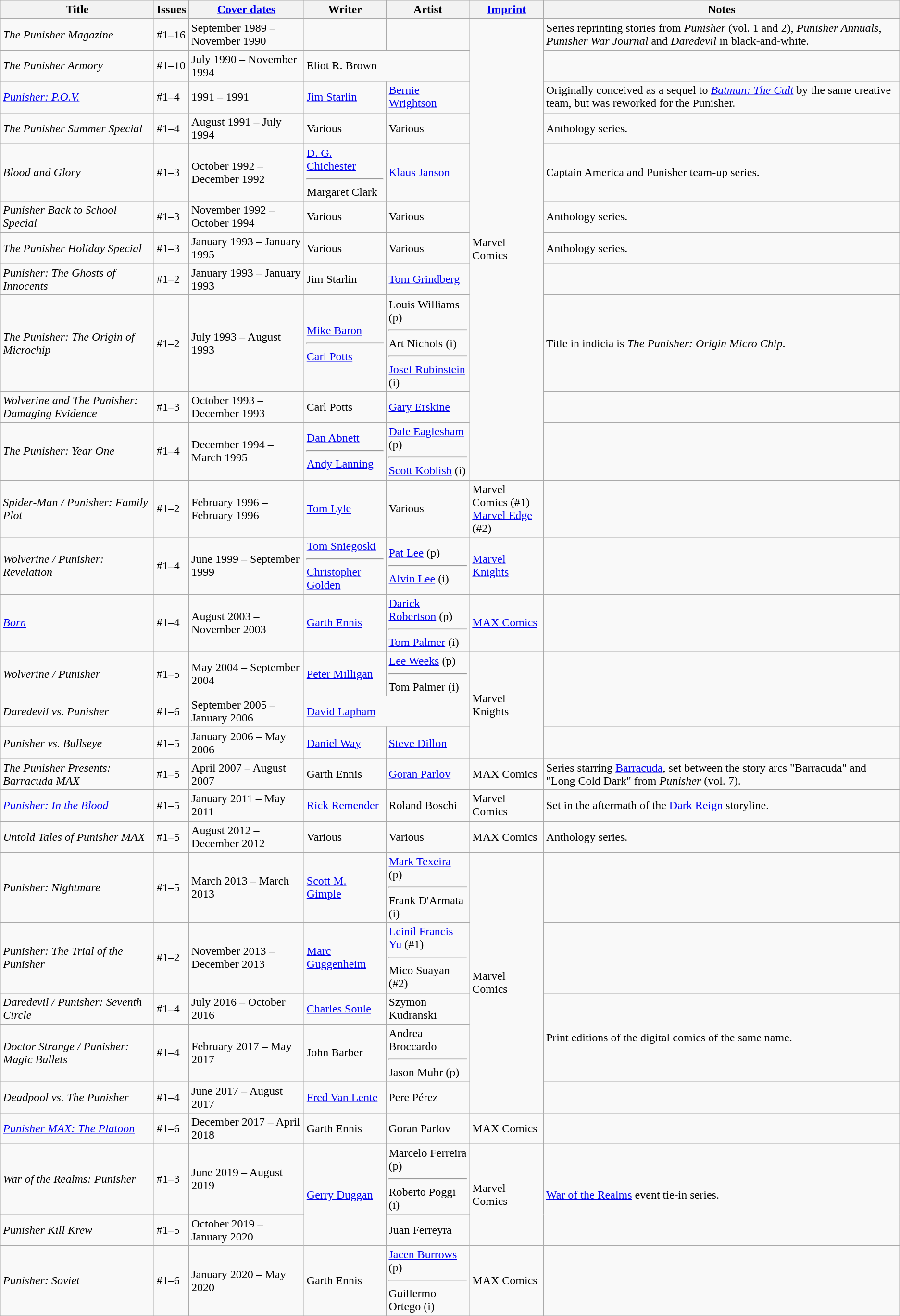<table class="wikitable">
<tr>
<th>Title</th>
<th>Issues</th>
<th><a href='#'>Cover dates</a></th>
<th>Writer</th>
<th>Artist</th>
<th><a href='#'>Imprint</a></th>
<th>Notes</th>
</tr>
<tr>
<td><em>The Punisher Magazine</em></td>
<td>#1–16</td>
<td>September 1989 – November 1990</td>
<td></td>
<td></td>
<td rowspan="11">Marvel Comics</td>
<td>Series reprinting stories from <em>Punisher</em> (vol. 1 and 2), <em>Punisher Annuals</em>, <em>Punisher War Journal</em> and <em>Daredevil</em> in black-and-white.</td>
</tr>
<tr>
<td><em>The Punisher Armory</em></td>
<td>#1–10</td>
<td>July 1990 – November 1994</td>
<td colspan="2">Eliot R. Brown</td>
<td></td>
</tr>
<tr>
<td><em><a href='#'>Punisher: P.O.V.</a></em></td>
<td>#1–4</td>
<td>1991 – 1991</td>
<td><a href='#'>Jim Starlin</a></td>
<td><a href='#'>Bernie Wrightson</a></td>
<td>Originally conceived as a sequel to <em><a href='#'>Batman: The Cult</a></em> by the same creative team, but was reworked for the Punisher.</td>
</tr>
<tr>
<td><em>The Punisher Summer Special</em></td>
<td>#1–4</td>
<td>August 1991 – July 1994</td>
<td>Various</td>
<td>Various</td>
<td>Anthology series.</td>
</tr>
<tr>
<td><em>Blood and Glory</em></td>
<td>#1–3</td>
<td>October 1992 – December 1992</td>
<td><a href='#'>D. G. Chichester</a><hr>Margaret Clark</td>
<td><a href='#'>Klaus Janson</a></td>
<td>Captain America and Punisher team-up series.</td>
</tr>
<tr>
<td><em>Punisher Back to School Special</em></td>
<td>#1–3</td>
<td>November 1992 – October 1994</td>
<td>Various</td>
<td>Various</td>
<td>Anthology series.</td>
</tr>
<tr>
<td><em>The Punisher Holiday Special</em></td>
<td>#1–3</td>
<td>January 1993 – January 1995</td>
<td>Various</td>
<td>Various</td>
<td>Anthology series.</td>
</tr>
<tr>
<td><em>Punisher: The Ghosts of Innocents</em></td>
<td>#1–2</td>
<td>January 1993 – January 1993</td>
<td>Jim Starlin</td>
<td><a href='#'>Tom Grindberg</a></td>
<td></td>
</tr>
<tr>
<td><em>The Punisher: The Origin of Microchip</em></td>
<td>#1–2</td>
<td>July 1993 – August 1993</td>
<td><a href='#'>Mike Baron</a><hr><a href='#'>Carl Potts</a></td>
<td>Louis Williams (p)<hr>Art Nichols (i)<hr><a href='#'>Josef Rubinstein</a> (i)</td>
<td>Title in indicia is <em>The Punisher: Origin Micro Chip</em>.</td>
</tr>
<tr>
<td><em>Wolverine and The Punisher: Damaging Evidence</em></td>
<td>#1–3</td>
<td>October 1993 – December 1993</td>
<td>Carl Potts</td>
<td><a href='#'>Gary Erskine</a></td>
<td></td>
</tr>
<tr>
<td><em>The Punisher: Year One</em></td>
<td>#1–4</td>
<td>December 1994 – March 1995</td>
<td><a href='#'>Dan Abnett</a><hr><a href='#'>Andy Lanning</a></td>
<td><a href='#'>Dale Eaglesham</a> (p)<hr><a href='#'>Scott Koblish</a> (i)</td>
<td></td>
</tr>
<tr>
<td><em>Spider-Man / Punisher: Family Plot</em></td>
<td>#1–2</td>
<td>February 1996 – February 1996</td>
<td><a href='#'>Tom Lyle</a></td>
<td>Various</td>
<td>Marvel Comics (#1)<br><a href='#'>Marvel Edge</a> (#2)</td>
<td></td>
</tr>
<tr>
<td><em>Wolverine / Punisher: Revelation</em></td>
<td>#1–4</td>
<td>June 1999 – September 1999</td>
<td><a href='#'>Tom Sniegoski</a><hr><a href='#'>Christopher Golden</a></td>
<td><a href='#'>Pat Lee</a> (p)<hr><a href='#'>Alvin Lee</a> (i)</td>
<td><a href='#'>Marvel Knights</a></td>
<td></td>
</tr>
<tr>
<td><em><a href='#'>Born</a></em></td>
<td>#1–4</td>
<td>August 2003 – November 2003</td>
<td><a href='#'>Garth Ennis</a></td>
<td><a href='#'>Darick Robertson</a> (p)<hr><a href='#'>Tom Palmer</a> (i)</td>
<td><a href='#'>MAX Comics</a></td>
<td></td>
</tr>
<tr>
<td><em>Wolverine / Punisher</em></td>
<td>#1–5</td>
<td>May 2004 – September 2004</td>
<td><a href='#'>Peter Milligan</a></td>
<td><a href='#'>Lee Weeks</a> (p)<hr>Tom Palmer (i)</td>
<td rowspan="3">Marvel Knights</td>
<td></td>
</tr>
<tr>
<td><em>Daredevil vs. Punisher</em></td>
<td>#1–6</td>
<td>September 2005 – January 2006</td>
<td colspan="2"><a href='#'>David Lapham</a></td>
<td></td>
</tr>
<tr>
<td><em>Punisher vs. Bullseye</em></td>
<td>#1–5</td>
<td>January 2006 – May 2006</td>
<td><a href='#'>Daniel Way</a></td>
<td><a href='#'>Steve Dillon</a></td>
<td></td>
</tr>
<tr>
<td><em>The Punisher Presents: Barracuda MAX</em></td>
<td>#1–5</td>
<td>April 2007 – August 2007</td>
<td>Garth Ennis</td>
<td><a href='#'>Goran Parlov</a></td>
<td>MAX Comics</td>
<td>Series starring <a href='#'>Barracuda</a>, set between the story arcs "Barracuda" and "Long Cold Dark" from <em>Punisher</em> (vol. 7).</td>
</tr>
<tr>
<td><em><a href='#'>Punisher: In the Blood</a></em></td>
<td>#1–5</td>
<td>January 2011 – May 2011</td>
<td><a href='#'>Rick Remender</a></td>
<td>Roland Boschi</td>
<td>Marvel Comics</td>
<td>Set in the aftermath of the <a href='#'>Dark Reign</a> storyline.</td>
</tr>
<tr>
<td><em>Untold Tales of Punisher MAX</em></td>
<td>#1–5</td>
<td>August 2012 – December 2012</td>
<td>Various</td>
<td>Various</td>
<td>MAX Comics</td>
<td>Anthology series.</td>
</tr>
<tr>
<td><em>Punisher: Nightmare</em></td>
<td>#1–5</td>
<td>March 2013 – March 2013</td>
<td><a href='#'>Scott M. Gimple</a></td>
<td><a href='#'>Mark Texeira</a> (p)<hr>Frank D'Armata (i)</td>
<td rowspan="5">Marvel Comics</td>
<td></td>
</tr>
<tr>
<td><em>Punisher: The Trial of the Punisher</em></td>
<td>#1–2</td>
<td>November 2013 – December 2013</td>
<td><a href='#'>Marc Guggenheim</a></td>
<td><a href='#'>Leinil Francis Yu</a> (#1)<hr>Mico Suayan (#2)</td>
<td></td>
</tr>
<tr>
<td><em>Daredevil / Punisher: Seventh Circle</em></td>
<td>#1–4</td>
<td>July 2016 – October 2016</td>
<td><a href='#'>Charles Soule</a></td>
<td>Szymon Kudranski</td>
<td rowspan="2">Print editions of the digital comics of the same name.</td>
</tr>
<tr>
<td><em>Doctor Strange / Punisher: Magic Bullets</em></td>
<td>#1–4</td>
<td>February 2017 – May 2017</td>
<td>John Barber</td>
<td>Andrea Broccardo<hr>Jason Muhr (p)</td>
</tr>
<tr>
<td><em>Deadpool vs. The Punisher</em></td>
<td>#1–4</td>
<td>June 2017 – August 2017</td>
<td><a href='#'>Fred Van Lente</a></td>
<td>Pere Pérez</td>
<td></td>
</tr>
<tr>
<td><em><a href='#'>Punisher MAX: The Platoon</a></em></td>
<td>#1–6</td>
<td>December 2017 – April 2018</td>
<td>Garth Ennis</td>
<td>Goran Parlov</td>
<td>MAX Comics</td>
<td></td>
</tr>
<tr>
<td><em>War of the Realms: Punisher</em></td>
<td>#1–3</td>
<td>June 2019 – August 2019</td>
<td rowspan="2"><a href='#'>Gerry Duggan</a></td>
<td>Marcelo Ferreira (p)<hr>Roberto Poggi (i)</td>
<td rowspan="2">Marvel Comics</td>
<td rowspan="2"><a href='#'>War of the Realms</a> event tie-in series.</td>
</tr>
<tr>
<td><em>Punisher Kill Krew</em></td>
<td>#1–5</td>
<td>October 2019 – January 2020</td>
<td>Juan Ferreyra</td>
</tr>
<tr>
<td><em>Punisher: Soviet</em></td>
<td>#1–6</td>
<td>January 2020 – May 2020</td>
<td>Garth Ennis</td>
<td><a href='#'>Jacen Burrows</a> (p)<hr>Guillermo Ortego (i)</td>
<td>MAX Comics</td>
<td></td>
</tr>
</table>
